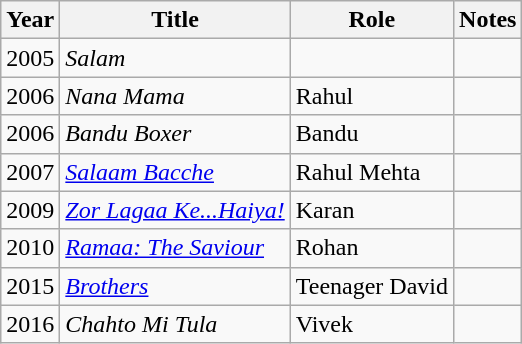<table class="wikitable sortable">
<tr>
<th>Year</th>
<th>Title</th>
<th>Role</th>
<th>Notes</th>
</tr>
<tr>
<td>2005</td>
<td><em>Salam</em></td>
<td></td>
<td></td>
</tr>
<tr>
<td>2006</td>
<td><em>Nana Mama</em></td>
<td>Rahul</td>
<td></td>
</tr>
<tr>
<td>2006</td>
<td><em>Bandu Boxer</em></td>
<td>Bandu</td>
<td></td>
</tr>
<tr>
<td>2007</td>
<td><em><a href='#'>Salaam Bacche</a></em></td>
<td>Rahul Mehta</td>
<td></td>
</tr>
<tr>
<td>2009</td>
<td><em><a href='#'>Zor Lagaa Ke...Haiya!</a></em></td>
<td>Karan</td>
<td></td>
</tr>
<tr>
<td>2010</td>
<td><em><a href='#'>Ramaa: The Saviour</a></em></td>
<td>Rohan</td>
<td></td>
</tr>
<tr>
<td>2015</td>
<td><em><a href='#'>Brothers</a></em></td>
<td>Teenager David</td>
<td></td>
</tr>
<tr>
<td>2016</td>
<td><em>Chahto Mi Tula</em></td>
<td>Vivek</td>
<td></td>
</tr>
</table>
